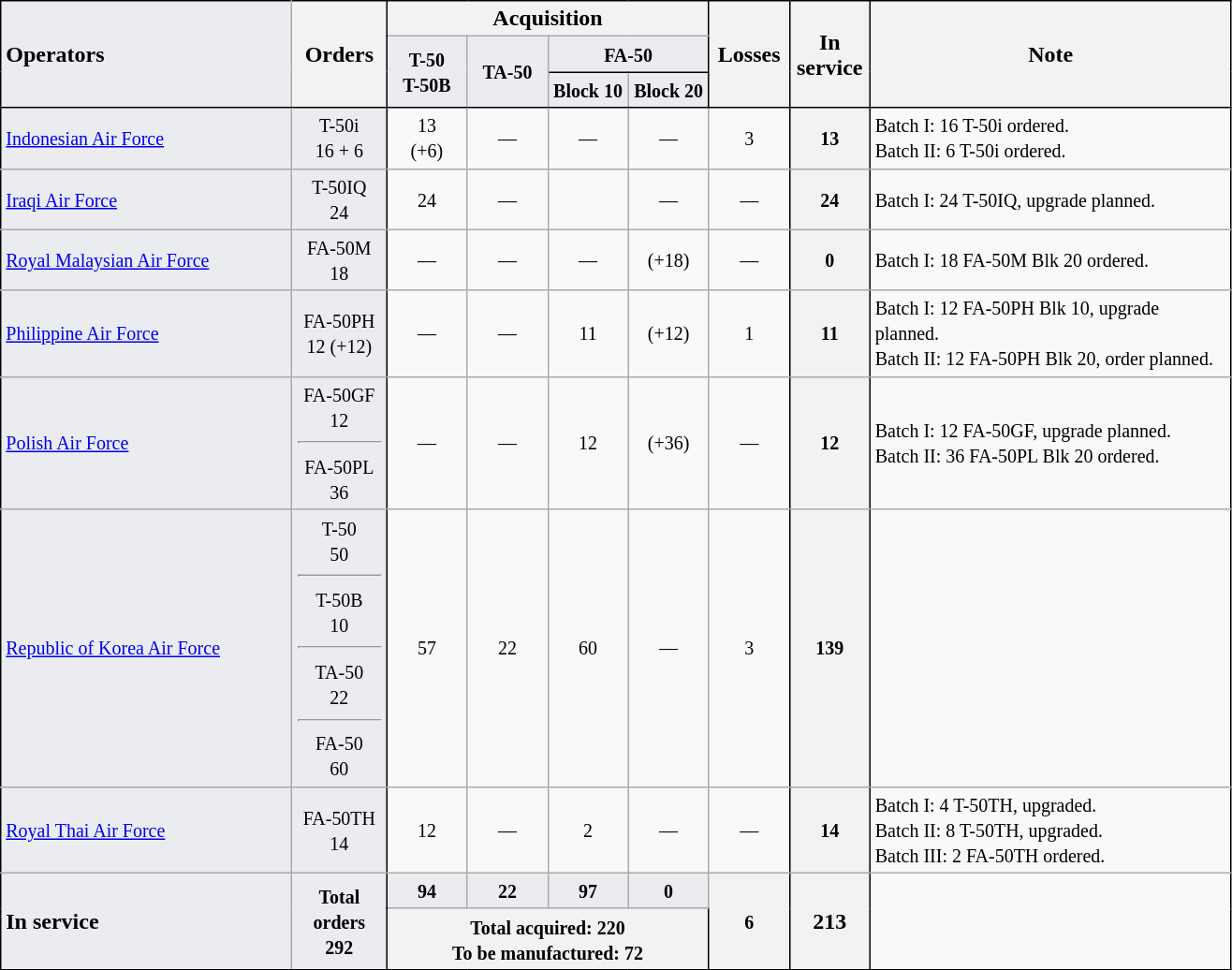<table class="wikitable">
<tr>
<td rowspan="3" style="background:#EAECF0;width: 200px;border-left:solid 1px ;border-top:solid 1px ;border-bottom:solid 1px"><strong>Operators</strong></td>
<th rowspan="3" style="width: 60px;border-right:solid 1px ;border-top:solid 1px ;border-bottom:solid 1px ">Orders</th>
<th colspan="4" style="border-right:solid 1px ;border-top:solid 1px ">Acquisition</th>
<th rowspan="3" style="width: 50px; border-right:solid 1px ;border-left:solid 1px ;border-top:solid 1px ;border-bottom:solid 1px ">Losses</th>
<th rowspan="3" style="width: 50px; border-right:solid 1px ;border-top:solid 1px ;border-bottom:solid 1px ">In service</th>
<th rowspan="3" style="width: 250px; border-right:solid 1px ;border-top:solid 1px ;border-bottom:solid 1px ">Note</th>
</tr>
<tr>
<td ! rowspan="2" align="center" style="width: 50px; background:#EAECF0;border-bottom:solid 1px"><strong><small>T-50<br>T-50B</small></strong></td>
<td ! rowspan="2" align="center" style="width: 50px; background:#EAECF0;border-bottom:solid 1px"><strong><small>TA-50</small></strong></td>
<td ! colspan="2" align="center" style="width: 100px; background:#EAECF0;border-bottom:solid 1px"><strong><small>FA-50</small></strong></td>
</tr>
<tr>
<td align="center" style="width: 50px; background:#EAECF0;border-bottom:solid 1px"><strong><small>Block 10</small></strong></td>
<td align="center" style="width: 50px; background:#EAECF0;border-bottom:solid 1px"><strong><small>Block 20</small></strong></td>
</tr>
<tr>
<td style="background:#EAECF0;border-left:solid 1px "><small> <a href='#'>Indonesian Air Force</a></small></td>
<td align="center" style="background:#EAECF0;border-right:solid 1px "><small>T-50i<br>16 + 6</small></td>
<td align="center"><small>13<br>(+6)</small></td>
<td align="center"><small>—</small></td>
<td align="center"><small>—</small></td>
<td align="center"><small>—</small></td>
<td align="center" style="border-left: solid 1px ;border-right: solid 1px "><small>3</small></td>
<th align="center" style="border-right:solid 1px "><small>13</small></th>
<td style="border-right:solid 1px "><small>Batch I: 16 T-50i ordered.<br>Batch II: 6 T-50i ordered.</small></td>
</tr>
<tr>
<td style="background:#EAECF0;border-left:solid 1px "><small> <a href='#'>Iraqi Air Force</a></small></td>
<td align="center" style="background:#EAECF0;border-right:solid 1px "><small>T-50IQ<br>24</small></td>
<td align="center"><small>24<br></small></td>
<td align="center"><small>—</small></td>
<td align="center"><small></small></td>
<td align="center"><small>—</small></td>
<td align="center" style="border-left: solid 1px ;border-right: solid 1px "><small>—</small></td>
<th align="center" style="border-right:solid 1px "><small>24</small></th>
<td style="border-right:solid 1px "><small>Batch I: 24 T-50IQ, upgrade planned.</small></td>
</tr>
<tr>
<td style="background:#EAECF0;border-left:solid 1px "><small> <a href='#'>Royal Malaysian Air Force</a></small></td>
<td align="center" style="background:#EAECF0;border-right:solid 1px "><small>FA-50M<br>18</small></td>
<td align="center"><small>—</small></td>
<td align="center"><small>—</small></td>
<td align="center"><small>—</small></td>
<td align="center"><small>(+18)</small></td>
<td align="center" style="border-left: solid 1px ;border-right: solid 1px "><small>—</small></td>
<th align="center" style="border-right:solid 1px "><small>0</small></th>
<td style="border-right:solid 1px "><small>Batch I: 18 FA-50M Blk 20 ordered.</small></td>
</tr>
<tr>
<td style="background:#EAECF0;border-left:solid 1px "><small> <a href='#'>Philippine Air Force</a></small></td>
<td align="center" style="background:#EAECF0;border-right:solid 1px "><small>FA-50PH<br>12 (+12)</small></td>
<td align="center"><small>—</small></td>
<td align="center"><small>—</small></td>
<td align="center"><small>11<br></small></td>
<td align="center"><small>(+12)<br></small></td>
<td align="center" style="border-left: solid 1px ;border-right: solid 1px "><small>1</small></td>
<th align="center" style="border-right:solid 1px "><small>11</small></th>
<td style="border-right:solid 1px "><small>Batch I: 12 FA-50PH Blk 10, upgrade planned.<br>Batch II: 12 FA-50PH Blk 20, order planned.</small></td>
</tr>
<tr>
<td style="background:#EAECF0;border-left:solid 1px "><small> <a href='#'>Polish Air Force</a></small></td>
<td align="center" style="background:#EAECF0;border-right:solid 1px "><small>FA-50GF<br>12<hr>FA-50PL<br>36</small></td>
<td align="center"><small>—</small></td>
<td align="center"><small>—</small></td>
<td align="center"><small>12<br></small></td>
<td align="center"><small>(+36)<br></small></td>
<td align="center" style="border-left: solid 1px ;border-right: solid 1px "><small>—</small></td>
<th align="center" style="border-right:solid 1px "><small>12</small></th>
<td style="border-right:solid 1px "><small>Batch I: 12 FA-50GF, upgrade planned.<br>Batch II: 36 FA-50PL Blk 20 ordered.</small></td>
</tr>
<tr>
<td style="background:#EAECF0;border-left:solid 1px "><small> <a href='#'>Republic of Korea Air Force</a></small></td>
<td align="center" style="background:#EAECF0;border-right:solid 1px "><small>T-50<br>50<hr>T-50B<br>10<hr>TA-50<br>22<hr>FA-50<br>60</small></td>
<td align="center"><small>57</small></td>
<td align="center"><small>22</small></td>
<td align="center"><small>60</small></td>
<td align="center"><small>—</small></td>
<td align="center" style="border-left: solid 1px ;border-right: solid 1px "><small>3</small></td>
<th align="center" style="border-right:solid 1px "><small>139</small></th>
<td style="border-right:solid 1px "></td>
</tr>
<tr>
<td style="background:#EAECF0;border-left:solid 1px "><small> <a href='#'>Royal Thai Air Force</a></small></td>
<td align="center" style="background:#EAECF0;border-right:solid 1px "><small>FA-50TH<br>14</small></td>
<td align="center"><small>12<br></small></td>
<td align="center"><small>—</small></td>
<td align="center"><small>2<br></small></td>
<td align="center"><small>—</small></td>
<td align="center" style="border-left: solid 1px ;border-right: solid 1px "><small>—</small></td>
<th align="center" style="border-right:solid 1px "><small>14</small></th>
<td style="border-right:solid 1px "><small>Batch I: 4 T-50TH, upgraded.<br>Batch II: 8 T-50TH, upgraded.<br>Batch III: 2 FA-50TH ordered.</small></td>
</tr>
<tr>
<td rowspan="2" style="background:#EAECF0;border-left:solid 1px ;border-top:solid 1px ;border-bottom:solid 1px "><strong>In service</strong></td>
<td align="center" rowspan="2" style="background:#EAECF0;border-right:solid 1px ;border-top:solid 1px ;border-bottom:solid 1px "><small><strong>Total orders<br>292</strong></small></td>
<td align="center" style="background:#EAECF0;border-top:solid 1px "><small><strong>94</strong></small></td>
<td align="center" style="background:#EAECF0;border-top:solid 1px "><small><strong>22</strong></small></td>
<td align="center" style="background:#EAECF0;border-top:solid 1px "><small><strong>97</strong></small></td>
<td align="center" style="background:#EAECF0;border-top:solid 1px "><small><strong>0</strong></small></td>
<th rowspan="2" style="border-left:solid 1px ; border-right:solid 1px ;border-top:solid 1px ;border-bottom:solid 1px "><small>6</small></th>
<th rowspan="2" style="border-right:solid 1px ;border-top:solid 1px ;border-bottom:solid 1px ">213</th>
<td rowspan="2" style="border-right:solid 1px ;border-top:solid 1px ;border-bottom:solid 1px "></td>
</tr>
<tr>
<th colspan="4" style="border-bottom:solid 1px "><small>Total acquired: 220<br>To be manufactured: 72</small></th>
</tr>
</table>
